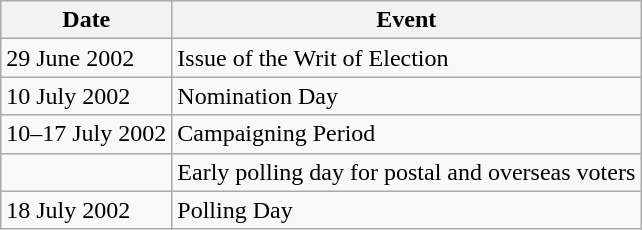<table class="wikitable">
<tr>
<th>Date</th>
<th>Event</th>
</tr>
<tr>
<td>29 June 2002</td>
<td>Issue of the Writ of Election</td>
</tr>
<tr>
<td>10 July 2002</td>
<td>Nomination Day</td>
</tr>
<tr>
<td>10–17 July 2002</td>
<td>Campaigning Period</td>
</tr>
<tr>
<td></td>
<td>Early polling day for postal and overseas voters</td>
</tr>
<tr>
<td>18 July 2002</td>
<td>Polling Day</td>
</tr>
</table>
